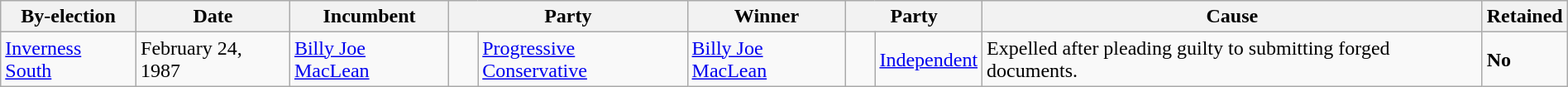<table class=wikitable style="width:100%">
<tr>
<th>By-election</th>
<th>Date</th>
<th>Incumbent</th>
<th colspan=2>Party</th>
<th>Winner</th>
<th colspan=2>Party</th>
<th>Cause</th>
<th>Retained</th>
</tr>
<tr>
<td><a href='#'>Inverness South</a></td>
<td>February 24, 1987</td>
<td><a href='#'>Billy Joe MacLean</a></td>
<td>    </td>
<td><a href='#'>Progressive Conservative</a></td>
<td><a href='#'>Billy Joe MacLean</a></td>
<td>    </td>
<td><a href='#'>Independent</a></td>
<td>Expelled after pleading guilty to submitting forged documents.</td>
<td><strong>No</strong></td>
</tr>
</table>
